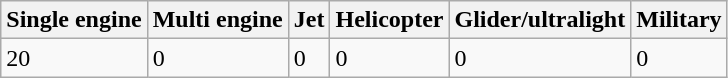<table class="wikitable">
<tr>
<th>Single engine</th>
<th>Multi engine</th>
<th>Jet</th>
<th>Helicopter</th>
<th>Glider/ultralight</th>
<th>Military</th>
</tr>
<tr>
<td>20</td>
<td>0</td>
<td>0</td>
<td>0</td>
<td>0</td>
<td>0</td>
</tr>
</table>
